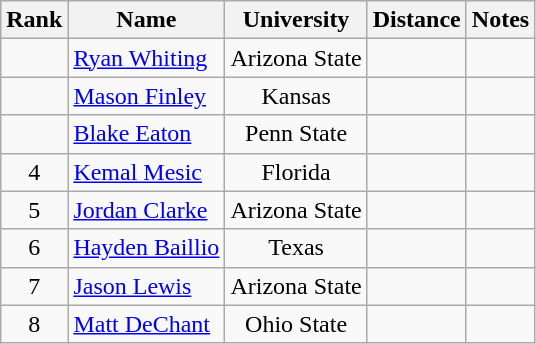<table class="wikitable sortable" style="text-align:center">
<tr>
<th>Rank</th>
<th>Name</th>
<th>University</th>
<th>Distance</th>
<th>Notes</th>
</tr>
<tr>
<td></td>
<td align=left><a href='#'>Ryan Whiting</a></td>
<td>Arizona State</td>
<td></td>
<td></td>
</tr>
<tr>
<td></td>
<td align=left><a href='#'>Mason Finley</a></td>
<td>Kansas</td>
<td></td>
<td></td>
</tr>
<tr>
<td></td>
<td align=left><a href='#'>Blake Eaton</a></td>
<td>Penn State</td>
<td></td>
<td></td>
</tr>
<tr>
<td>4</td>
<td align=left><a href='#'>Kemal Mesic</a> </td>
<td>Florida</td>
<td></td>
<td></td>
</tr>
<tr>
<td>5</td>
<td align=left><a href='#'>Jordan Clarke</a></td>
<td>Arizona State</td>
<td></td>
<td></td>
</tr>
<tr>
<td>6</td>
<td align=left><a href='#'>Hayden Baillio</a></td>
<td>Texas</td>
<td></td>
<td></td>
</tr>
<tr>
<td>7</td>
<td align=left><a href='#'>Jason Lewis</a></td>
<td>Arizona State</td>
<td></td>
<td></td>
</tr>
<tr>
<td>8</td>
<td align=left><a href='#'>Matt DeChant</a></td>
<td>Ohio State</td>
<td></td>
<td></td>
</tr>
</table>
